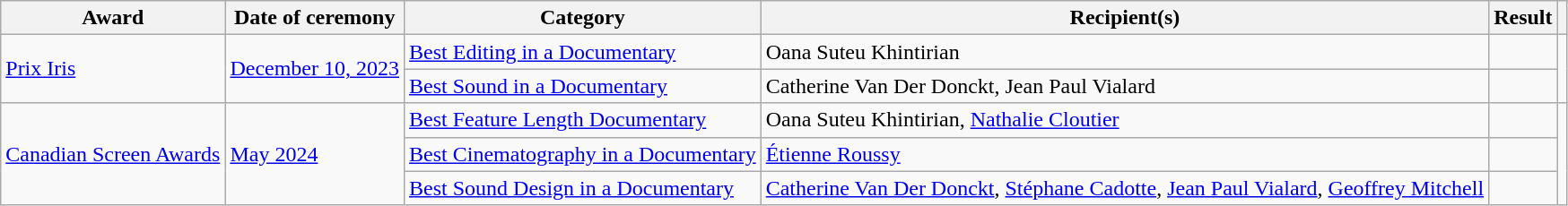<table class="wikitable sortable plainrowheaders">
<tr>
<th scope="col">Award</th>
<th scope="col">Date of ceremony</th>
<th scope="col">Category</th>
<th scope="col">Recipient(s)</th>
<th scope="col">Result</th>
<th scope="col" class="unsortable"></th>
</tr>
<tr>
<td rowspan=2><a href='#'>Prix Iris</a></td>
<td rowspan=2><a href='#'>December 10, 2023</a></td>
<td><a href='#'>Best Editing in a Documentary</a></td>
<td>Oana Suteu Khintirian</td>
<td></td>
<td rowspan=2></td>
</tr>
<tr>
<td><a href='#'>Best Sound in a Documentary</a></td>
<td>Catherine Van Der Donckt, Jean Paul Vialard</td>
<td></td>
</tr>
<tr>
<td rowspan=3><a href='#'>Canadian Screen Awards</a></td>
<td rowspan=3><a href='#'>May 2024</a></td>
<td><a href='#'>Best Feature Length Documentary</a></td>
<td>Oana Suteu Khintirian, <a href='#'>Nathalie Cloutier</a></td>
<td></td>
<td rowspan=3></td>
</tr>
<tr>
<td><a href='#'>Best Cinematography in a Documentary</a></td>
<td><a href='#'>Étienne Roussy</a></td>
<td></td>
</tr>
<tr>
<td><a href='#'>Best Sound Design in a Documentary</a></td>
<td><a href='#'>Catherine Van Der Donckt</a>, <a href='#'>Stéphane Cadotte</a>, <a href='#'>Jean Paul Vialard</a>, <a href='#'>Geoffrey Mitchell</a></td>
<td></td>
</tr>
</table>
